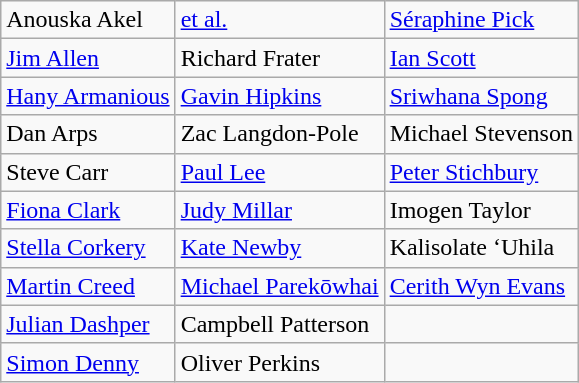<table class="wikitable">
<tr>
<td>Anouska Akel</td>
<td><a href='#'>et al.</a></td>
<td><a href='#'>Séraphine Pick</a></td>
</tr>
<tr>
<td><a href='#'>Jim Allen</a></td>
<td>Richard Frater</td>
<td><a href='#'>Ian Scott</a></td>
</tr>
<tr>
<td><a href='#'>Hany Armanious</a></td>
<td><a href='#'>Gavin Hipkins</a></td>
<td><a href='#'>Sriwhana Spong</a></td>
</tr>
<tr>
<td>Dan Arps</td>
<td>Zac Langdon-Pole</td>
<td>Michael Stevenson</td>
</tr>
<tr>
<td>Steve Carr</td>
<td><a href='#'>Paul Lee</a></td>
<td><a href='#'>Peter Stichbury</a></td>
</tr>
<tr>
<td><a href='#'>Fiona Clark</a></td>
<td><a href='#'>Judy Millar</a></td>
<td>Imogen Taylor</td>
</tr>
<tr>
<td><a href='#'>Stella Corkery</a></td>
<td><a href='#'>Kate Newby</a></td>
<td>Kalisolate ‘Uhila</td>
</tr>
<tr>
<td><a href='#'>Martin Creed</a></td>
<td><a href='#'>Michael Parekōwhai</a></td>
<td><a href='#'>Cerith Wyn Evans</a></td>
</tr>
<tr>
<td><a href='#'>Julian Dashper</a></td>
<td>Campbell Patterson</td>
<td></td>
</tr>
<tr>
<td><a href='#'>Simon Denny</a></td>
<td>Oliver Perkins</td>
<td></td>
</tr>
</table>
